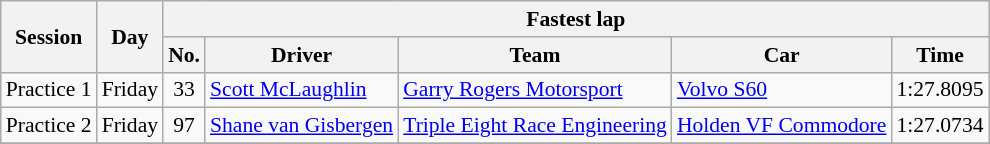<table class="wikitable" style="font-size: 90%">
<tr>
<th rowspan="2">Session</th>
<th rowspan="2">Day</th>
<th colspan="5">Fastest lap</th>
</tr>
<tr>
<th>No.</th>
<th>Driver</th>
<th>Team</th>
<th>Car</th>
<th>Time</th>
</tr>
<tr>
<td>Practice 1</td>
<td>Friday</td>
<td align="center">33</td>
<td> <a href='#'>Scott McLaughlin</a></td>
<td><a href='#'>Garry Rogers Motorsport</a></td>
<td><a href='#'>Volvo S60</a></td>
<td>1:27.8095</td>
</tr>
<tr>
<td>Practice 2</td>
<td>Friday</td>
<td align="center">97</td>
<td> <a href='#'>Shane van Gisbergen</a></td>
<td><a href='#'>Triple Eight Race Engineering</a></td>
<td><a href='#'>Holden VF Commodore</a></td>
<td>1:27.0734</td>
</tr>
<tr>
</tr>
</table>
